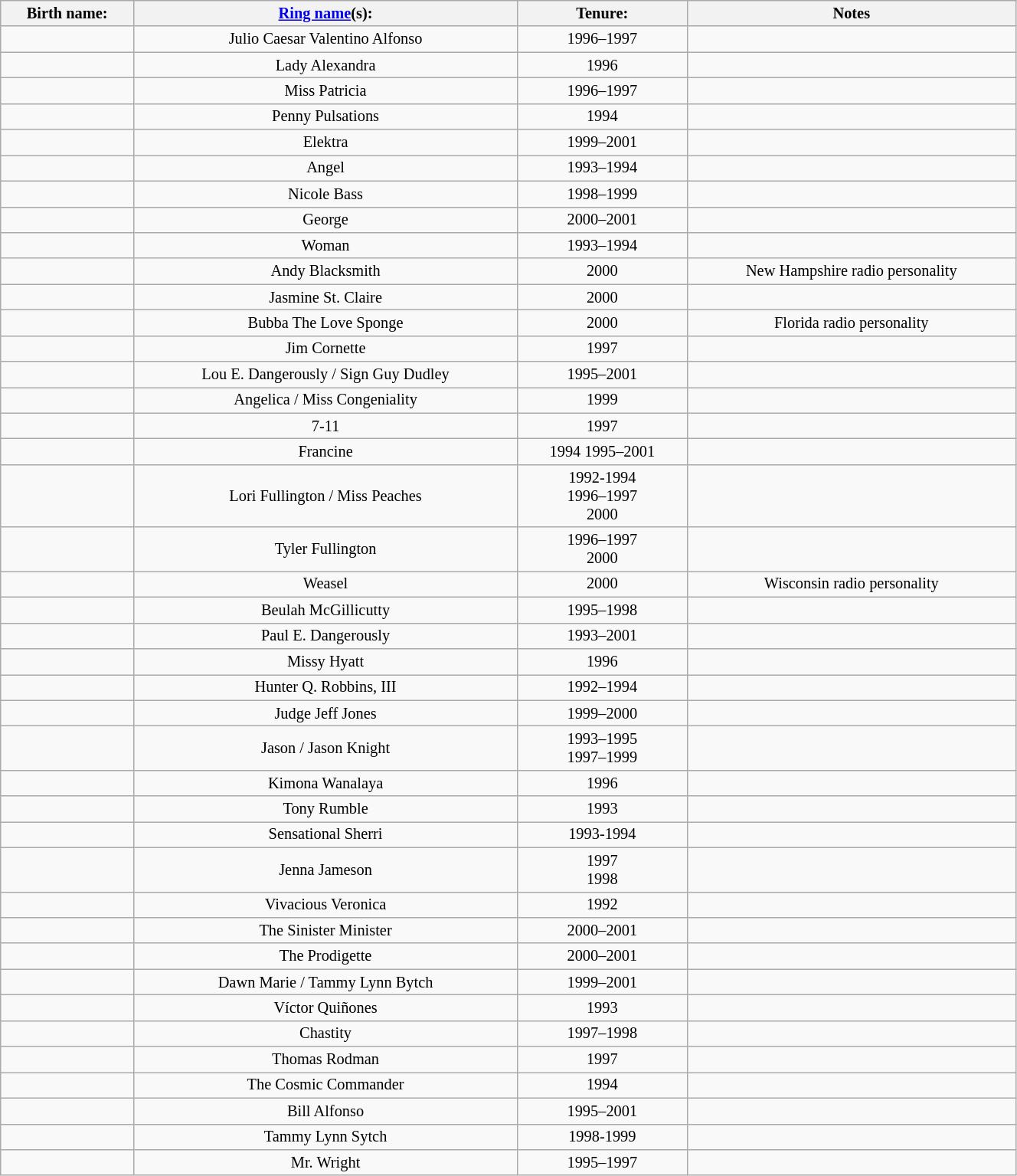<table class="sortable wikitable" style="font-size:85%; text-align:center; width:70%;">
<tr>
<th>Birth name:</th>
<th><a href='#'>Ring name</a>(s):</th>
<th>Tenure:</th>
<th>Notes</th>
</tr>
<tr>
<td></td>
<td>Julio Caesar Valentino Alfonso</td>
<td sort>1996–1997</td>
<td></td>
</tr>
<tr>
<td></td>
<td>Lady Alexandra</td>
<td sort>1996</td>
<td></td>
</tr>
<tr>
<td></td>
<td>Miss Patricia</td>
<td sort>1996–1997</td>
<td></td>
</tr>
<tr>
<td></td>
<td>Penny Pulsations</td>
<td sort>1994</td>
<td></td>
</tr>
<tr>
<td></td>
<td>Elektra</td>
<td sort>1999–2001</td>
<td></td>
</tr>
<tr>
<td></td>
<td>Angel</td>
<td sort>1993–1994</td>
<td></td>
</tr>
<tr>
<td> </td>
<td>Nicole Bass</td>
<td sort>1998–1999</td>
<td></td>
</tr>
<tr>
<td></td>
<td>George</td>
<td sort>2000–2001</td>
<td></td>
</tr>
<tr>
<td> </td>
<td>Woman</td>
<td sort>1993–1994</td>
<td></td>
</tr>
<tr>
<td> </td>
<td>Andy Blacksmith</td>
<td sort>2000</td>
<td>New Hampshire radio personality</td>
</tr>
<tr>
<td></td>
<td>Jasmine St. Claire</td>
<td sort>2000</td>
<td></td>
</tr>
<tr>
<td></td>
<td>Bubba The Love Sponge</td>
<td sort>2000</td>
<td>Florida radio personality</td>
</tr>
<tr>
<td></td>
<td>Jim Cornette</td>
<td sort>1997</td>
<td></td>
</tr>
<tr>
<td></td>
<td>Lou E. Dangerously / Sign Guy Dudley</td>
<td sort>1995–2001</td>
<td></td>
</tr>
<tr>
<td></td>
<td>Angelica / Miss Congeniality</td>
<td sort>1999</td>
<td></td>
</tr>
<tr>
<td></td>
<td>7-11</td>
<td sort>1997</td>
<td></td>
</tr>
<tr>
<td></td>
<td>Francine</td>
<td sort>1994 1995–2001</td>
<td></td>
</tr>
<tr>
<td></td>
<td>Lori Fullington / Miss Peaches</td>
<td sort>1992-1994<br>1996–1997<br>2000</td>
<td></td>
</tr>
<tr>
<td></td>
<td>Tyler Fullington</td>
<td sort>1996–1997<br>2000</td>
<td></td>
</tr>
<tr>
<td></td>
<td>Weasel</td>
<td sort>2000</td>
<td>Wisconsin radio personality</td>
</tr>
<tr>
<td></td>
<td>Beulah McGillicutty</td>
<td sort>1995–1998</td>
<td></td>
</tr>
<tr>
<td></td>
<td>Paul E. Dangerously</td>
<td sort>1993–2001</td>
<td></td>
</tr>
<tr>
<td></td>
<td>Missy Hyatt</td>
<td sort>1996</td>
<td></td>
</tr>
<tr>
<td> </td>
<td>Hunter Q. Robbins, III</td>
<td sort>1992–1994</td>
<td></td>
</tr>
<tr>
<td></td>
<td>Judge Jeff Jones</td>
<td sort>1999–2000</td>
<td></td>
</tr>
<tr>
<td></td>
<td>Jason / Jason Knight</td>
<td sort>1993–1995<br>1997–1999</td>
<td></td>
</tr>
<tr>
<td></td>
<td>Kimona Wanalaya</td>
<td sort>1996</td>
<td></td>
</tr>
<tr>
<td> </td>
<td>Tony Rumble</td>
<td sort>1993</td>
<td></td>
</tr>
<tr>
<td> </td>
<td>Sensational Sherri</td>
<td sort>1993-1994</td>
<td></td>
</tr>
<tr>
<td></td>
<td>Jenna Jameson</td>
<td sort>1997<br>1998</td>
<td></td>
</tr>
<tr>
<td></td>
<td>Vivacious Veronica</td>
<td sort>1992</td>
<td></td>
</tr>
<tr>
<td></td>
<td>The Sinister Minister</td>
<td sort>2000–2001</td>
<td></td>
</tr>
<tr>
<td></td>
<td>The Prodigette</td>
<td sort>2000–2001</td>
<td></td>
</tr>
<tr>
<td></td>
<td>Dawn Marie / Tammy Lynn Bytch</td>
<td sort>1999–2001</td>
<td></td>
</tr>
<tr>
<td> </td>
<td>Víctor Quiñones</td>
<td sort>1993</td>
<td></td>
</tr>
<tr>
<td></td>
<td>Chastity</td>
<td sort>1997–1998</td>
<td></td>
</tr>
<tr>
<td></td>
<td>Thomas Rodman</td>
<td sort>1997</td>
<td></td>
</tr>
<tr>
<td> </td>
<td>The Cosmic Commander</td>
<td sort>1994</td>
<td></td>
</tr>
<tr>
<td></td>
<td>Bill Alfonso</td>
<td sort>1995–2001</td>
<td></td>
</tr>
<tr>
<td></td>
<td>Tammy Lynn Sytch</td>
<td sort>1998-1999</td>
<td></td>
</tr>
<tr>
<td></td>
<td>Mr. Wright</td>
<td sort>1995–1997</td>
<td></td>
</tr>
</table>
